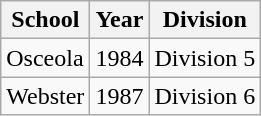<table class="wikitable">
<tr>
<th>School</th>
<th>Year</th>
<th>Division</th>
</tr>
<tr>
<td>Osceola</td>
<td>1984</td>
<td>Division 5</td>
</tr>
<tr>
<td>Webster</td>
<td>1987</td>
<td>Division 6</td>
</tr>
</table>
